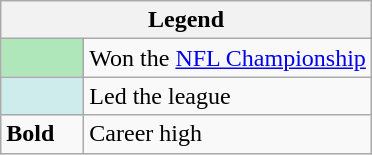<table class="wikitable mw-collapsible mw-collapsed">
<tr>
<th colspan="2">Legend</th>
</tr>
<tr>
<td style="background:#afe6ba; width:3em;"></td>
<td>Won the <a href='#'>NFL Championship</a></td>
</tr>
<tr>
<td style="background:#cfecec; width:3em;"></td>
<td>Led the league</td>
</tr>
<tr>
<td><strong>Bold</strong></td>
<td>Career high</td>
</tr>
</table>
